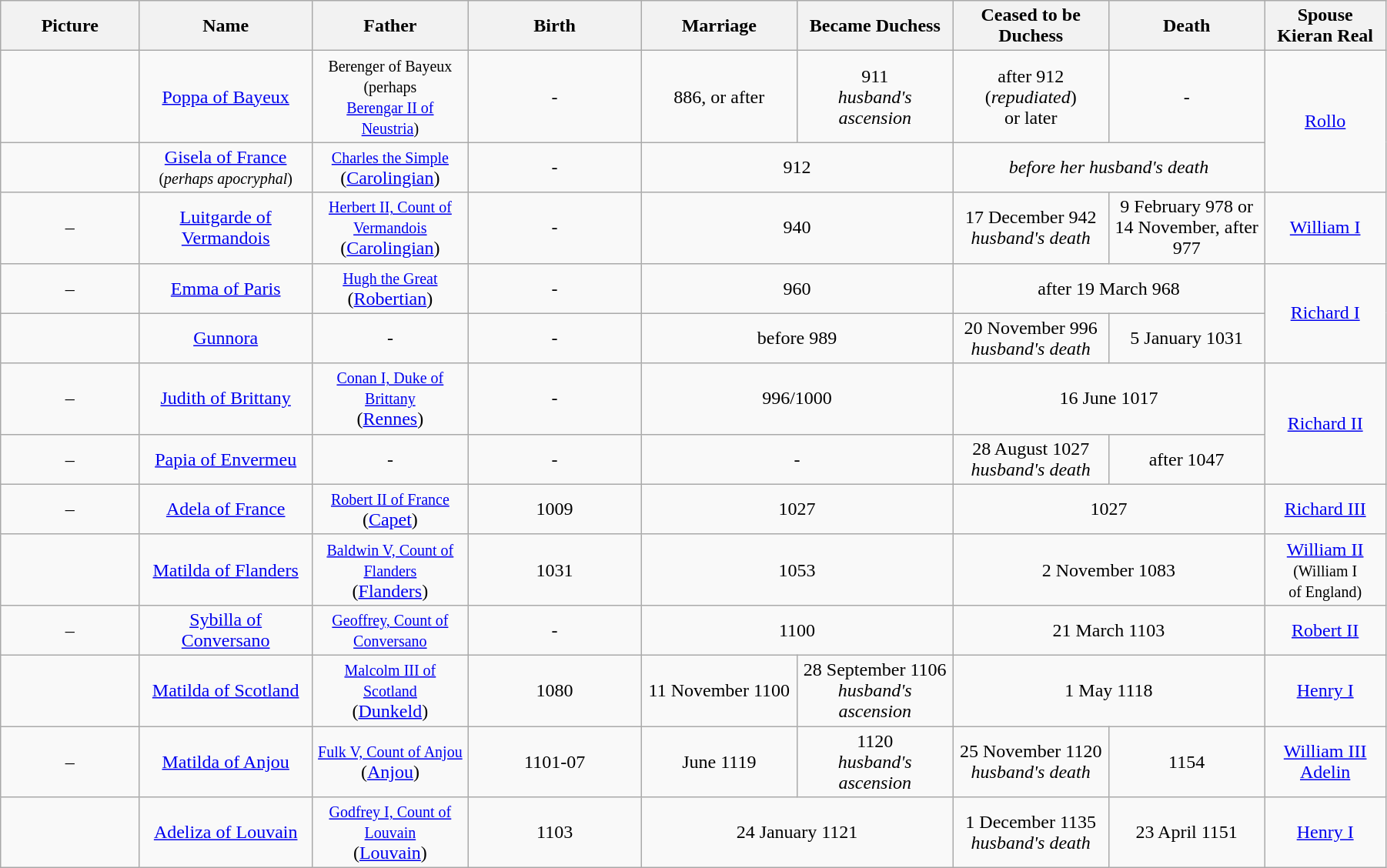<table style="width:95%;" class="wikitable">
<tr>
<th style="width:8%;">Picture</th>
<th style="width:10%;">Name</th>
<th style="width:9%;">Father</th>
<th style="width:10%;">Birth</th>
<th style="width:9%;">Marriage</th>
<th style="width:9%;">Became Duchess</th>
<th style="width:9%;">Ceased to be Duchess</th>
<th style="width:9%;">Death</th>
<th style="width:7%;">Spouse Kieran Real</th>
</tr>
<tr>
<td style="text-align:center;"></td>
<td style="text-align:center;"><a href='#'>Poppa of Bayeux</a></td>
<td style="text-align:center;"><small>Berenger of Bayeux<br>(perhaps<br><a href='#'>Berengar II of Neustria</a>)</small></td>
<td style="text-align:center;">-</td>
<td style="text-align:center;">886, or after</td>
<td style="text-align:center;">911<br><em>husband's ascension</em></td>
<td style="text-align:center;">after 912<br>(<em>repudiated</em>)<br>or later</td>
<td style="text-align:center;">-</td>
<td style="text-align:center;" rowspan="2"><a href='#'>Rollo</a></td>
</tr>
<tr>
<td style="text-align:center;"></td>
<td style="text-align:center;"><a href='#'>Gisela of France</a><br><small>(<em>perhaps apocryphal</em>)</small></td>
<td style="text-align:center;"><small><a href='#'>Charles the Simple</a></small><br>(<a href='#'>Carolingian</a>)</td>
<td style="text-align:center;">-</td>
<td style="text-align:center;" colspan="2">912</td>
<td style="text-align:center;" colspan="2"><em>before her husband's death</em></td>
</tr>
<tr>
<td style="text-align:center;">–</td>
<td style="text-align:center;"><a href='#'>Luitgarde of Vermandois</a></td>
<td style="text-align:center;"><small><a href='#'>Herbert II, Count of Vermandois</a></small><br>(<a href='#'>Carolingian</a>)</td>
<td style="text-align:center;">-</td>
<td style="text-align:center;" colspan="2">940</td>
<td style="text-align:center;">17 December 942<br><em>husband's death</em></td>
<td style="text-align:center;">9 February 978 or 14 November, after 977</td>
<td style="text-align:center;"><a href='#'>William I</a></td>
</tr>
<tr>
<td style="text-align:center;">–</td>
<td style="text-align:center;"><a href='#'>Emma of Paris</a></td>
<td style="text-align:center;"><small><a href='#'>Hugh the Great</a></small><br>(<a href='#'>Robertian</a>)</td>
<td style="text-align:center;">-</td>
<td style="text-align:center;" colspan="2">960</td>
<td style="text-align:center;" colspan="2">after 19 March 968</td>
<td style="text-align:center;" rowspan="2"><a href='#'>Richard I</a></td>
</tr>
<tr>
<td style="text-align:center;"></td>
<td style="text-align:center;"><a href='#'>Gunnora</a></td>
<td style="text-align:center;">-</td>
<td style="text-align:center;">-</td>
<td style="text-align:center;" colspan="2">before 989</td>
<td style="text-align:center;">20 November 996<br><em>husband's death</em></td>
<td style="text-align:center;">5 January 1031</td>
</tr>
<tr>
<td style="text-align:center;">–</td>
<td style="text-align:center;"><a href='#'>Judith of Brittany</a></td>
<td style="text-align:center;"><small><a href='#'>Conan I, Duke of Brittany</a></small><br>(<a href='#'>Rennes</a>)</td>
<td style="text-align:center;">-</td>
<td style="text-align:center;" colspan="2">996/1000</td>
<td style="text-align:center;" colspan="2">16 June 1017</td>
<td style="text-align:center;" rowspan="2"><a href='#'>Richard II</a></td>
</tr>
<tr style="text-align:center;">
<td>–</td>
<td><a href='#'>Papia of Envermeu</a></td>
<td>-</td>
<td>-</td>
<td colspan="2">-</td>
<td>28 August 1027<br><em>husband's death</em></td>
<td>after 1047</td>
</tr>
<tr>
<td style="text-align:center;">–</td>
<td style="text-align:center;"><a href='#'>Adela of France</a></td>
<td style="text-align:center;"><small><a href='#'>Robert II of France</a></small><br>(<a href='#'>Capet</a>)</td>
<td style="text-align:center;">1009</td>
<td style="text-align:center;" colspan="2">1027</td>
<td style="text-align:center;" colspan="2">1027</td>
<td style="text-align:center;"><a href='#'>Richard III</a></td>
</tr>
<tr>
<td style="text-align:center;"></td>
<td style="text-align:center;"><a href='#'>Matilda of Flanders</a><br></td>
<td align=center><small><a href='#'>Baldwin V, Count of Flanders</a></small><br>(<a href='#'>Flanders</a>)</td>
<td style="text-align:center;">1031</td>
<td style="text-align:center;" colspan="2">1053</td>
<td style="text-align:center;" colspan="2">2 November 1083</td>
<td style="text-align:center;"><a href='#'>William II</a><br><small>(William I<br>of England)</small></td>
</tr>
<tr>
<td style="text-align:center;">–</td>
<td style="text-align:center;"><a href='#'>Sybilla of Conversano</a></td>
<td style="text-align:center;"><small><a href='#'>Geoffrey, Count of Conversano</a></small></td>
<td style="text-align:center;">-</td>
<td style="text-align:center;" colspan="2">1100</td>
<td style="text-align:center;" colspan="2">21 March 1103</td>
<td style="text-align:center;"><a href='#'>Robert II</a></td>
</tr>
<tr>
<td style="text-align:center;"></td>
<td style="text-align:center;"><a href='#'>Matilda of Scotland</a><br></td>
<td style="text-align:center;"><small><a href='#'>Malcolm III of Scotland</a></small><br>(<a href='#'>Dunkeld</a>)</td>
<td style="text-align:center;">1080</td>
<td style="text-align:center;">11 November 1100</td>
<td style="text-align:center;">28 September 1106<br><em>husband's ascension</em></td>
<td style="text-align:center;" colspan="2">1 May 1118</td>
<td style="text-align:center;"><a href='#'>Henry I</a></td>
</tr>
<tr>
<td style="text-align:center;">–</td>
<td style="text-align:center;"><a href='#'>Matilda of Anjou</a></td>
<td style="text-align:center;"><small><a href='#'>Fulk V, Count of Anjou</a></small><br>(<a href='#'>Anjou</a>)</td>
<td style="text-align:center;">1101-07</td>
<td style="text-align:center;">June 1119</td>
<td style="text-align:center;">1120<br><em>husband's ascension</em></td>
<td style="text-align:center;">25 November 1120<br><em>husband's death</em></td>
<td style="text-align:center;">1154</td>
<td style="text-align:center;"><a href='#'>William III Adelin</a></td>
</tr>
<tr>
<td style="text-align:center;"></td>
<td style="text-align:center;"><a href='#'>Adeliza of Louvain</a><br></td>
<td style="text-align:center;"><small><a href='#'>Godfrey I, Count of Louvain</a></small><br>(<a href='#'>Louvain</a>)</td>
<td style="text-align:center;">1103</td>
<td style="text-align:center;" colspan="2">24 January 1121</td>
<td style="text-align:center;">1 December 1135<br><em>husband's death</em></td>
<td style="text-align:center;">23 April 1151</td>
<td style="text-align:center;"><a href='#'>Henry I</a></td>
</tr>
</table>
